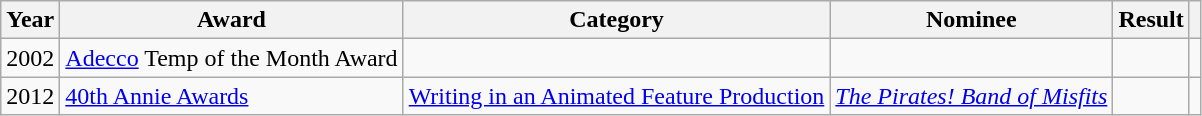<table class="wikitable">
<tr>
<th>Year</th>
<th>Award</th>
<th>Category</th>
<th>Nominee</th>
<th>Result</th>
<th></th>
</tr>
<tr>
<td>2002</td>
<td><a href='#'>Adecco</a> Temp of the Month Award</td>
<td></td>
<td></td>
<td></td>
<td></td>
</tr>
<tr>
<td>2012</td>
<td><a href='#'>40th Annie Awards</a></td>
<td><a href='#'>Writing in an Animated Feature Production</a></td>
<td><em><a href='#'>The Pirates! Band of Misfits</a></em></td>
<td></td>
<td></td>
</tr>
</table>
